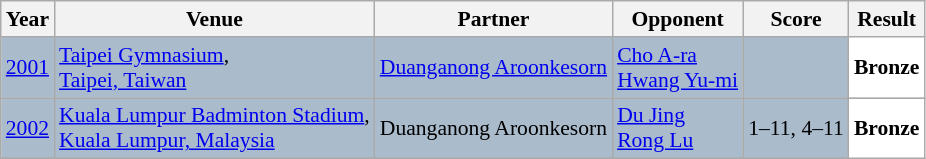<table class="sortable wikitable" style="font-size: 90%;">
<tr>
<th>Year</th>
<th>Venue</th>
<th>Partner</th>
<th>Opponent</th>
<th>Score</th>
<th>Result</th>
</tr>
<tr style="background:#AABBCC">
<td align="center"><a href='#'>2001</a></td>
<td align="left"><a href='#'>Taipei Gymnasium</a>,<br><a href='#'>Taipei, Taiwan</a></td>
<td align="left"> <a href='#'>Duanganong Aroonkesorn</a></td>
<td align="left"> <a href='#'>Cho A-ra</a> <br>  <a href='#'>Hwang Yu-mi</a></td>
<td align="left"></td>
<td style="text-align:left; background:white"> <strong>Bronze</strong></td>
</tr>
<tr style="background:#AABBCC">
<td align="center"><a href='#'>2002</a></td>
<td align="left"><a href='#'>Kuala Lumpur Badminton Stadium</a>,<br><a href='#'>Kuala Lumpur, Malaysia</a></td>
<td align="left"> Duanganong Aroonkesorn</td>
<td align="left"> <a href='#'>Du Jing</a> <br>  <a href='#'>Rong Lu</a></td>
<td align="left">1–11, 4–11</td>
<td style="text-align:left; background:white"> <strong>Bronze</strong></td>
</tr>
</table>
